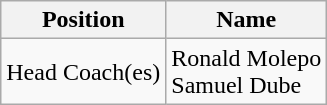<table class="wikitable sortable">
<tr>
<th>Position</th>
<th>Name</th>
</tr>
<tr>
<td>Head Coach(es)</td>
<td>Ronald Molepo<br>Samuel Dube</td>
</tr>
</table>
